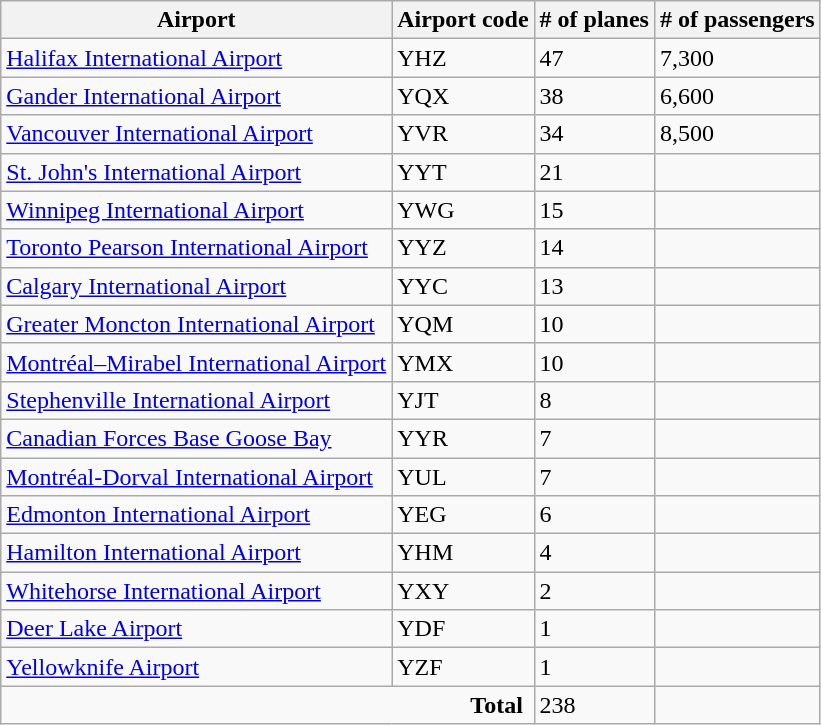<table class="wikitable sortable">
<tr>
<th>Airport</th>
<th>Airport code</th>
<th># of planes</th>
<th># of passengers</th>
</tr>
<tr>
<td><a href='#'>Halifax International Airport</a></td>
<td>YHZ</td>
<td>47</td>
<td>7,300</td>
</tr>
<tr>
<td><a href='#'>Gander International Airport</a></td>
<td>YQX</td>
<td>38</td>
<td>6,600</td>
</tr>
<tr>
<td><a href='#'>Vancouver International Airport</a></td>
<td>YVR</td>
<td>34</td>
<td>8,500</td>
</tr>
<tr>
<td><a href='#'>St. John's International Airport</a></td>
<td>YYT</td>
<td>21</td>
<td></td>
</tr>
<tr>
<td><a href='#'>Winnipeg International Airport</a></td>
<td>YWG</td>
<td>15</td>
<td></td>
</tr>
<tr>
<td><a href='#'>Toronto Pearson International Airport</a></td>
<td>YYZ</td>
<td>14</td>
<td></td>
</tr>
<tr>
<td><a href='#'>Calgary International Airport</a></td>
<td>YYC</td>
<td>13</td>
<td></td>
</tr>
<tr>
<td><a href='#'>Greater Moncton International Airport</a></td>
<td>YQM</td>
<td>10</td>
<td></td>
</tr>
<tr>
<td><a href='#'>Montréal–Mirabel International Airport</a></td>
<td>YMX</td>
<td>10</td>
<td></td>
</tr>
<tr>
<td><a href='#'>Stephenville International Airport</a></td>
<td>YJT</td>
<td>8</td>
<td></td>
</tr>
<tr>
<td><a href='#'>Canadian Forces Base Goose Bay</a></td>
<td>YYR</td>
<td>7</td>
<td></td>
</tr>
<tr>
<td><a href='#'>Montréal-Dorval International Airport</a></td>
<td>YUL</td>
<td>7</td>
<td></td>
</tr>
<tr>
<td><a href='#'>Edmonton International Airport</a></td>
<td>YEG</td>
<td>6</td>
<td></td>
</tr>
<tr>
<td><a href='#'>Hamilton International Airport</a></td>
<td>YHM</td>
<td>4</td>
<td></td>
</tr>
<tr>
<td><a href='#'>Whitehorse International Airport</a></td>
<td>YXY</td>
<td>2</td>
<td></td>
</tr>
<tr>
<td><a href='#'>Deer Lake Airport</a></td>
<td>YDF</td>
<td>1</td>
<td></td>
</tr>
<tr>
<td><a href='#'>Yellowknife Airport</a></td>
<td>YZF</td>
<td>1</td>
<td></td>
</tr>
<tr class="sortbottom">
<td colspan="2" style="text-align:right;padding-right:7px"><strong>Total</strong></td>
<td>238</td>
<td></td>
</tr>
</table>
